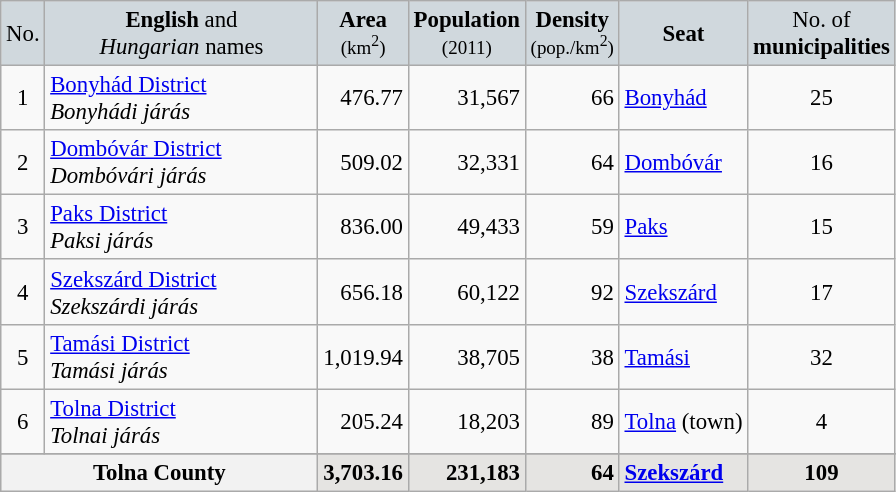<table class="wikitable" style="font-size:95%">
<tr bgcolor="D0D8DD">
<td align="center">No.</td>
<td style=width:175px; align="center"><strong>English</strong> and<br><em>Hungarian</em> names</td>
<td align="center"><strong>Area</strong><br> <small>(km<sup>2</sup>)</small></td>
<td align="center"><strong>Population</strong><br> <small>(2011)</small></td>
<td align="center"><strong>Density</strong><br> <small>(pop./km<sup>2</sup>)</small></td>
<td align="center"><strong>Seat</strong></td>
<td align="center">No. of<br><strong>municipalities</strong></td>
</tr>
<tr>
<td align="center">1</td>
<td><a href='#'>Bonyhád District</a><br> <em>Bonyhádi járás</em></td>
<td align="right">476.77</td>
<td align="right">31,567</td>
<td align="right">66</td>
<td><a href='#'>Bonyhád</a></td>
<td align="center">25</td>
</tr>
<tr>
<td align="center">2</td>
<td><a href='#'>Dombóvár District</a><br> <em>Dombóvári járás</em></td>
<td align="right">509.02</td>
<td align="right">32,331</td>
<td align="right">64</td>
<td><a href='#'>Dombóvár</a></td>
<td align="center">16</td>
</tr>
<tr>
<td align="center">3</td>
<td><a href='#'>Paks District</a><br> <em>Paksi járás</em></td>
<td align="right">836.00</td>
<td align="right">49,433</td>
<td align="right">59</td>
<td><a href='#'>Paks</a></td>
<td align="center">15</td>
</tr>
<tr>
<td align="center">4</td>
<td><a href='#'>Szekszárd District</a><br> <em>Szekszárdi járás</em></td>
<td align="right">656.18</td>
<td align="right">60,122</td>
<td align="right">92</td>
<td><a href='#'>Szekszárd</a></td>
<td align="center">17</td>
</tr>
<tr>
<td align="center">5</td>
<td><a href='#'>Tamási District</a><br> <em>Tamási járás</em></td>
<td align="right">1,019.94</td>
<td align="right">38,705</td>
<td align="right">38</td>
<td><a href='#'>Tamási</a></td>
<td align="center">32</td>
</tr>
<tr>
<td align="center">6</td>
<td><a href='#'>Tolna District</a><br> <em>Tolnai járás</em></td>
<td align="right">205.24</td>
<td align="right">18,203</td>
<td align="right">89</td>
<td><a href='#'>Tolna</a> (town)</td>
<td align="center">4</td>
</tr>
<tr>
</tr>
<tr bgcolor="E5E4E2">
<th colspan="2">Tolna County</th>
<td align="right"><strong>3,703.16</strong></td>
<td align="right"><strong>231,183</strong></td>
<td align="right"><strong>64</strong></td>
<td><strong><a href='#'>Szekszárd</a></strong></td>
<td align="center"><strong>109</strong></td>
</tr>
</table>
